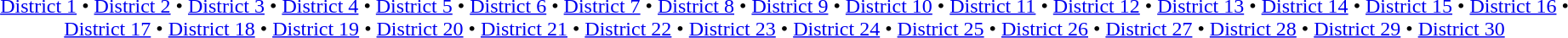<table id=toc class=toc summary=Contents>
<tr>
<td align=center><a href='#'>District 1</a> • <a href='#'>District 2</a> • <a href='#'>District 3</a> • <a href='#'>District 4</a> • <a href='#'>District 5</a> • <a href='#'>District 6</a> • <a href='#'>District 7</a> • <a href='#'>District 8</a> • <a href='#'>District 9</a> • <a href='#'>District 10</a> • <a href='#'>District 11</a> • <a href='#'>District 12</a> • <a href='#'>District 13</a> • <a href='#'>District 14</a> • <a href='#'>District 15</a> • <a href='#'>District 16</a> • <a href='#'>District 17</a> • <a href='#'>District 18</a> • <a href='#'>District 19</a> • <a href='#'>District 20</a> • <a href='#'>District 21</a> • <a href='#'>District 22</a> • <a href='#'>District 23</a> • <a href='#'>District 24</a> • <a href='#'>District 25</a> • <a href='#'>District 26</a> • <a href='#'>District 27</a> • <a href='#'>District 28</a> • <a href='#'>District 29</a> • <a href='#'>District 30</a></td>
</tr>
</table>
